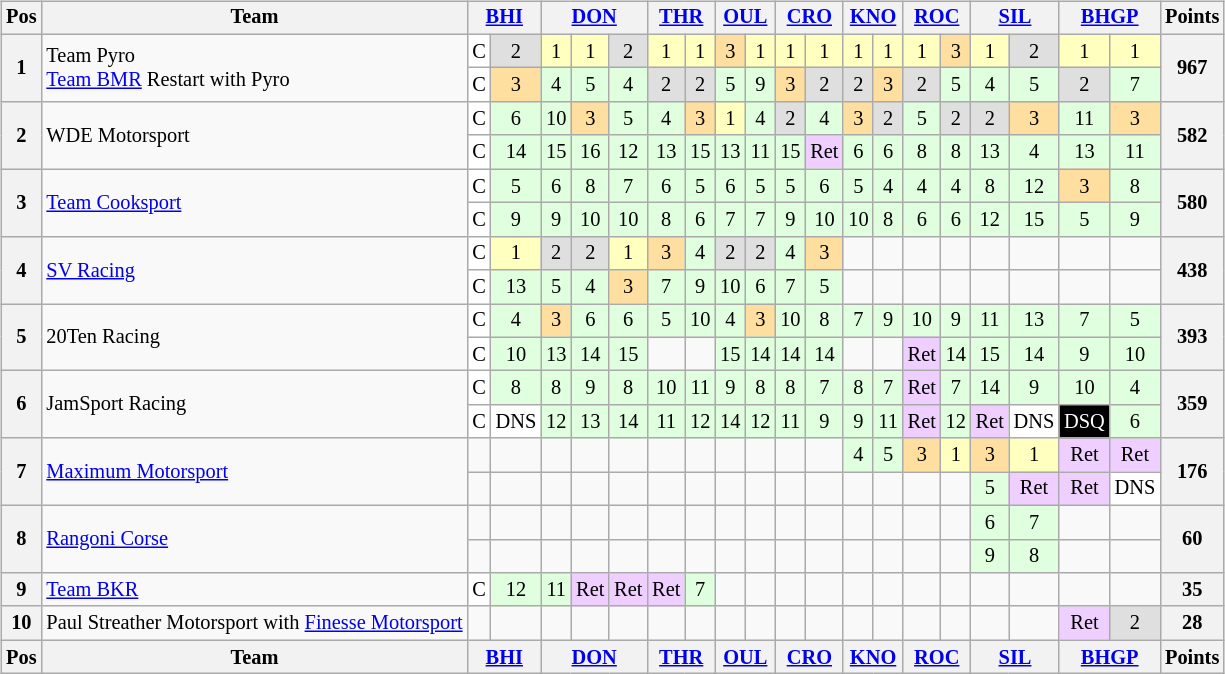<table>
<tr>
<td><br><table class="wikitable" style="font-size: 85%; text-align: center;">
<tr valign="top">
<th valign="middle">Pos</th>
<th valign="middle">Team</th>
<th colspan="2"><a href='#'>BHI</a></th>
<th colspan="3"><a href='#'>DON</a></th>
<th colspan="2"><a href='#'>THR</a></th>
<th colspan="2"><a href='#'>OUL</a></th>
<th colspan="2"><a href='#'>CRO</a></th>
<th colspan="2"><a href='#'>KNO</a></th>
<th colspan="2"><a href='#'>ROC</a></th>
<th colspan="2"><a href='#'>SIL</a></th>
<th colspan="2"><a href='#'>BHGP</a></th>
<th valign=middle>Points</th>
</tr>
<tr>
<th rowspan=2>1</th>
<td align=left rowspan=2>Team Pyro<br><a href='#'>Team BMR</a> Restart with Pyro</td>
<td style="background:#FFFFFF;">C</td>
<td style="background:#DFDFDF;">2</td>
<td style="background:#FFFFBF;">1</td>
<td style="background:#FFFFBF;">1</td>
<td style="background:#DFDFDF;">2</td>
<td style="background:#FFFFBF;">1</td>
<td style="background:#FFFFBF;">1</td>
<td style="background:#FFDF9F;">3</td>
<td style="background:#FFFFBF;">1</td>
<td style="background:#FFFFBF;">1</td>
<td style="background:#FFFFBF;">1</td>
<td style="background:#FFFFBF;">1</td>
<td style="background:#FFFFBF;">1</td>
<td style="background:#FFFFBF;">1</td>
<td style="background:#FFDF9F;">3</td>
<td style="background:#FFFFBF;">1</td>
<td style="background:#DFDFDF;">2</td>
<td style="background:#FFFFBF;">1</td>
<td style="background:#FFFFBF;">1</td>
<th rowspan=2>967</th>
</tr>
<tr>
<td style="background:#FFFFFF;">C</td>
<td style="background:#FFDF9F;">3</td>
<td style="background:#DFFFDF;">4</td>
<td style="background:#DFFFDF;">5</td>
<td style="background:#DFFFDF;">4</td>
<td style="background:#DFDFDF;">2</td>
<td style="background:#DFDFDF;">2</td>
<td style="background:#DFFFDF;">5</td>
<td style="background:#DFFFDF;">9</td>
<td style="background:#FFDF9F;">3</td>
<td style="background:#DFDFDF;">2</td>
<td style="background:#DFDFDF;">2</td>
<td style="background:#FFDF9F;">3</td>
<td style="background:#DFDFDF;">2</td>
<td style="background:#DFFFDF;">5</td>
<td style="background:#DFFFDF;">4</td>
<td style="background:#DFFFDF;">5</td>
<td style="background:#DFDFDF;">2</td>
<td style="background:#DFFFDF;">7</td>
</tr>
<tr>
<th rowspan=2>2</th>
<td align=left rowspan=2>WDE Motorsport</td>
<td style="background:#FFFFFF;">C</td>
<td style="background:#DFFFDF;">6</td>
<td style="background:#DFFFDF;">10</td>
<td style="background:#FFDF9F;">3</td>
<td style="background:#DFFFDF;">5</td>
<td style="background:#DFFFDF;">4</td>
<td style="background:#FFDF9F;">3</td>
<td style="background:#FFFFBF;">1</td>
<td style="background:#DFFFDF;">4</td>
<td style="background:#DFDFDF;">2</td>
<td style="background:#DFFFDF;">4</td>
<td style="background:#FFDF9F;">3</td>
<td style="background:#DFDFDF;">2</td>
<td style="background:#DFFFDF;">5</td>
<td style="background:#DFDFDF;">2</td>
<td style="background:#DFDFDF;">2</td>
<td style="background:#FFDF9F;">3</td>
<td style="background:#DFFFDF;">11</td>
<td style="background:#FFDF9F;">3</td>
<th rowspan=2>582</th>
</tr>
<tr>
<td style="background:#FFFFFF;">C</td>
<td style="background:#DFFFDF;">14</td>
<td style="background:#DFFFDF;">15</td>
<td style="background:#DFFFDF;">16</td>
<td style="background:#DFFFDF;">12</td>
<td style="background:#DFFFDF;">13</td>
<td style="background:#DFFFDF;">15</td>
<td style="background:#DFFFDF;">13</td>
<td style="background:#DFFFDF;">11</td>
<td style="background:#DFFFDF;">15</td>
<td style="background:#EFCFFF;">Ret</td>
<td style="background:#DFFFDF;">6</td>
<td style="background:#DFFFDF;">6</td>
<td style="background:#DFFFDF;">8</td>
<td style="background:#DFFFDF;">8</td>
<td style="background:#DFFFDF;">13</td>
<td style="background:#DFFFDF;">4</td>
<td style="background:#DFFFDF;">13</td>
<td style="background:#DFFFDF;">11</td>
</tr>
<tr>
<th rowspan=2>3</th>
<td align=left rowspan=2><a href='#'>Team Cooksport</a></td>
<td style="background:#FFFFFF;">C</td>
<td style="background:#DFFFDF;">5</td>
<td style="background:#DFFFDF;">6</td>
<td style="background:#DFFFDF;">8</td>
<td style="background:#DFFFDF;">7</td>
<td style="background:#DFFFDF;">6</td>
<td style="background:#DFFFDF;">5</td>
<td style="background:#DFFFDF;">6</td>
<td style="background:#DFFFDF;">5</td>
<td style="background:#DFFFDF;">5</td>
<td style="background:#DFFFDF;">6</td>
<td style="background:#DFFFDF;">5</td>
<td style="background:#DFFFDF;">4</td>
<td style="background:#DFFFDF;">4</td>
<td style="background:#DFFFDF;">4</td>
<td style="background:#DFFFDF;">8</td>
<td style="background:#DFFFDF;">12</td>
<td style="background:#FFDF9F;">3</td>
<td style="background:#DFFFDF;">8</td>
<th rowspan=2>580</th>
</tr>
<tr>
<td style="background:#FFFFFF;">C</td>
<td style="background:#DFFFDF;">9</td>
<td style="background:#DFFFDF;">9</td>
<td style="background:#DFFFDF;">10</td>
<td style="background:#DFFFDF;">10</td>
<td style="background:#DFFFDF;">8</td>
<td style="background:#DFFFDF;">6</td>
<td style="background:#DFFFDF;">7</td>
<td style="background:#DFFFDF;">7</td>
<td style="background:#DFFFDF;">9</td>
<td style="background:#DFFFDF;">10</td>
<td style="background:#DFFFDF;">10</td>
<td style="background:#DFFFDF;">8</td>
<td style="background:#DFFFDF;">6</td>
<td style="background:#DFFFDF;">6</td>
<td style="background:#DFFFDF;">12</td>
<td style="background:#DFFFDF;">15</td>
<td style="background:#DFFFDF;">5</td>
<td style="background:#DFFFDF;">9</td>
</tr>
<tr>
<th rowspan=2>4</th>
<td align=left rowspan=2><a href='#'>SV Racing</a></td>
<td style="background:#FFFFFF;">C</td>
<td style="background:#FFFFBF;">1</td>
<td style="background:#DFDFDF;">2</td>
<td style="background:#DFDFDF;">2</td>
<td style="background:#FFFFBF;">1</td>
<td style="background:#FFDF9F;">3</td>
<td style="background:#DFFFDF;">4</td>
<td style="background:#DFDFDF;">2</td>
<td style="background:#DFDFDF;">2</td>
<td style="background:#DFFFDF;">4</td>
<td style="background:#FFDF9F;">3</td>
<td></td>
<td></td>
<td></td>
<td></td>
<td></td>
<td></td>
<td></td>
<td></td>
<th rowspan=2>438</th>
</tr>
<tr>
<td style="background:#FFFFFF;">C</td>
<td style="background:#DFFFDF;">13</td>
<td style="background:#DFFFDF;">5</td>
<td style="background:#DFFFDF;">4</td>
<td style="background:#FFDF9F;">3</td>
<td style="background:#DFFFDF;">7</td>
<td style="background:#DFFFDF;">9</td>
<td style="background:#DFFFDF;">10</td>
<td style="background:#DFFFDF;">6</td>
<td style="background:#DFFFDF;">7</td>
<td style="background:#DFFFDF;">5</td>
<td></td>
<td></td>
<td></td>
<td></td>
<td></td>
<td></td>
<td></td>
<td></td>
</tr>
<tr>
<th rowspan=2>5</th>
<td align=left rowspan=2>20Ten Racing</td>
<td style="background:#FFFFFF;">C</td>
<td style="background:#DFFFDF;">4</td>
<td style="background:#FFDF9F;">3</td>
<td style="background:#DFFFDF;">6</td>
<td style="background:#DFFFDF;">6</td>
<td style="background:#DFFFDF;">5</td>
<td style="background:#DFFFDF;">10</td>
<td style="background:#DFFFDF;">4</td>
<td style="background:#FFDF9F;">3</td>
<td style="background:#DFFFDF;">10</td>
<td style="background:#DFFFDF;">8</td>
<td style="background:#DFFFDF;">7</td>
<td style="background:#DFFFDF;">9</td>
<td style="background:#DFFFDF;">10</td>
<td style="background:#DFFFDF;">9</td>
<td style="background:#DFFFDF;">11</td>
<td style="background:#DFFFDF;">13</td>
<td style="background:#DFFFDF;">7</td>
<td style="background:#DFFFDF;">5</td>
<th rowspan=2>393</th>
</tr>
<tr>
<td style="background:#FFFFFF;">C</td>
<td style="background:#DFFFDF;">10</td>
<td style="background:#DFFFDF;">13</td>
<td style="background:#DFFFDF;">14</td>
<td style="background:#DFFFDF;">15</td>
<td></td>
<td></td>
<td style="background:#DFFFDF;">15</td>
<td style="background:#DFFFDF;">14</td>
<td style="background:#DFFFDF;">14</td>
<td style="background:#DFFFDF;">14</td>
<td></td>
<td></td>
<td style="background:#EFCFFF;">Ret</td>
<td style="background:#DFFFDF;">14</td>
<td style="background:#DFFFDF;">15</td>
<td style="background:#DFFFDF;">14</td>
<td style="background:#DFFFDF;">9</td>
<td style="background:#DFFFDF;">10</td>
</tr>
<tr>
<th rowspan=2>6</th>
<td align=left rowspan=2>JamSport Racing</td>
<td style="background:#FFFFFF;">C</td>
<td style="background:#DFFFDF;">8</td>
<td style="background:#DFFFDF;">8</td>
<td style="background:#DFFFDF;">9</td>
<td style="background:#DFFFDF;">8</td>
<td style="background:#DFFFDF;">10</td>
<td style="background:#DFFFDF;">11</td>
<td style="background:#DFFFDF;">9</td>
<td style="background:#DFFFDF;">8</td>
<td style="background:#DFFFDF;">8</td>
<td style="background:#DFFFDF;">7</td>
<td style="background:#DFFFDF;">8</td>
<td style="background:#DFFFDF;">7</td>
<td style="background:#EFCFFF;">Ret</td>
<td style="background:#DFFFDF;">7</td>
<td style="background:#DFFFDF;">14</td>
<td style="background:#DFFFDF;">9</td>
<td style="background:#DFFFDF;">10</td>
<td style="background:#DFFFDF;">4</td>
<th rowspan=2>359</th>
</tr>
<tr>
<td style="background:#FFFFFF;">C</td>
<td style="background:#FFFFFF;">DNS</td>
<td style="background:#DFFFDF;">12</td>
<td style="background:#DFFFDF;">13</td>
<td style="background:#DFFFDF;">14</td>
<td style="background:#DFFFDF;">11</td>
<td style="background:#DFFFDF;">12</td>
<td style="background:#DFFFDF;">14</td>
<td style="background:#DFFFDF;">12</td>
<td style="background:#DFFFDF;">11</td>
<td style="background:#DFFFDF;">9</td>
<td style="background:#DFFFDF;">9</td>
<td style="background:#DFFFDF;">11</td>
<td style="background:#EFCFFF;">Ret</td>
<td style="background:#DFFFDF;">12</td>
<td style="background:#EFCFFF;">Ret</td>
<td style="background:#FFFFFF;">DNS</td>
<td style="background-color:#000000;color:white">DSQ</td>
<td style="background:#DFFFDF;">6</td>
</tr>
<tr>
<th rowspan=2>7</th>
<td align=left rowspan=2><a href='#'>Maximum Motorsport</a></td>
<td></td>
<td></td>
<td></td>
<td></td>
<td></td>
<td></td>
<td></td>
<td></td>
<td></td>
<td></td>
<td></td>
<td style="background:#DFFFDF;">4</td>
<td style="background:#DFFFDF;">5</td>
<td style="background:#FFDF9F;">3</td>
<td style="background:#FFFFBF;">1</td>
<td style="background:#FFDF9F;">3</td>
<td style="background:#FFFFBF;">1</td>
<td style="background:#EFCFFF;">Ret</td>
<td style="background:#EFCFFF;">Ret</td>
<th rowspan=2>176</th>
</tr>
<tr>
<td></td>
<td></td>
<td></td>
<td></td>
<td></td>
<td></td>
<td></td>
<td></td>
<td></td>
<td></td>
<td></td>
<td></td>
<td></td>
<td></td>
<td></td>
<td style="background:#DFFFDF;">5</td>
<td style="background:#EFCFFF;">Ret</td>
<td style="background:#EFCFFF;">Ret</td>
<td style="background:#FFFFFF;">DNS</td>
</tr>
<tr>
<th rowspan=2>8</th>
<td align=left rowspan=2><a href='#'>Rangoni Corse</a></td>
<td></td>
<td></td>
<td></td>
<td></td>
<td></td>
<td></td>
<td></td>
<td></td>
<td></td>
<td></td>
<td></td>
<td></td>
<td></td>
<td></td>
<td></td>
<td style="background:#DFFFDF;">6</td>
<td style="background:#DFFFDF;">7</td>
<td></td>
<td></td>
<th rowspan=2>60</th>
</tr>
<tr>
<td></td>
<td></td>
<td></td>
<td></td>
<td></td>
<td></td>
<td></td>
<td></td>
<td></td>
<td></td>
<td></td>
<td></td>
<td></td>
<td></td>
<td></td>
<td style="background:#DFFFDF;">9</td>
<td style="background:#DFFFDF;">8</td>
<td></td>
<td></td>
</tr>
<tr>
<th>9</th>
<td align=left><a href='#'>Team BKR</a></td>
<td style="background:#FFFFFF;">C</td>
<td style="background:#DFFFDF;">12</td>
<td style="background:#DFFFDF;">11</td>
<td style="background:#EFCFFF;">Ret</td>
<td style="background:#EFCFFF;">Ret</td>
<td style="background:#EFCFFF;">Ret</td>
<td style="background:#DFFFDF;">7</td>
<td></td>
<td></td>
<td></td>
<td></td>
<td></td>
<td></td>
<td></td>
<td></td>
<td></td>
<td></td>
<td></td>
<td></td>
<th>35</th>
</tr>
<tr>
<th>10</th>
<td align=left>Paul Streather Motorsport with <a href='#'>Finesse Motorsport</a></td>
<td></td>
<td></td>
<td></td>
<td></td>
<td></td>
<td></td>
<td></td>
<td></td>
<td></td>
<td></td>
<td></td>
<td></td>
<td></td>
<td></td>
<td></td>
<td></td>
<td></td>
<td style="background:#EFCFFF;">Ret</td>
<td style="background:#DFDFDF;">2</td>
<th>28</th>
</tr>
<tr valign="top">
<th valign="middle">Pos</th>
<th valign="middle">Team</th>
<th colspan="2"><a href='#'>BHI</a></th>
<th colspan="3"><a href='#'>DON</a></th>
<th colspan="2"><a href='#'>THR</a></th>
<th colspan="2"><a href='#'>OUL</a></th>
<th colspan="2"><a href='#'>CRO</a></th>
<th colspan="2"><a href='#'>KNO</a></th>
<th colspan="2"><a href='#'>ROC</a></th>
<th colspan="2"><a href='#'>SIL</a></th>
<th colspan="2"><a href='#'>BHGP</a></th>
<th valign=middle>Points</th>
</tr>
</table>
</td>
<td valign="top"><br></td>
</tr>
</table>
